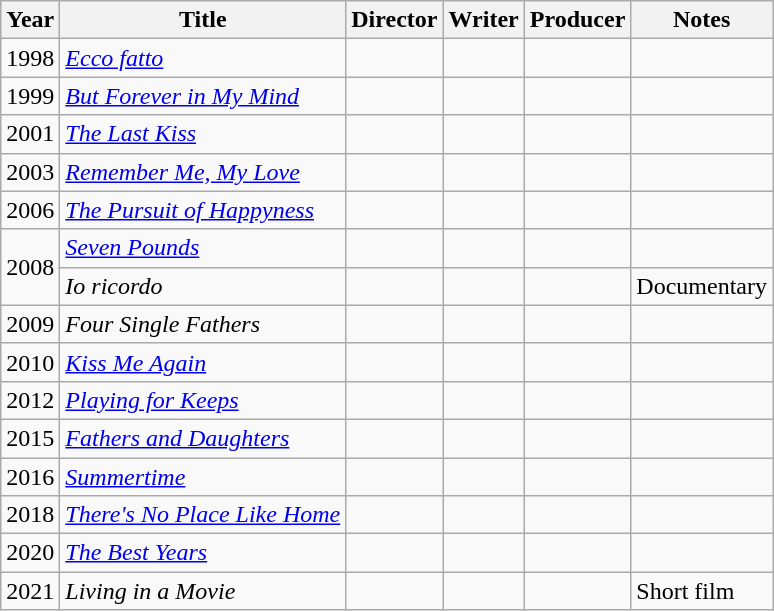<table class="wikitable">
<tr>
<th>Year</th>
<th>Title</th>
<th>Director</th>
<th>Writer</th>
<th>Producer</th>
<th>Notes</th>
</tr>
<tr>
<td>1998</td>
<td><em><a href='#'>Ecco fatto</a></em></td>
<td></td>
<td></td>
<td></td>
<td></td>
</tr>
<tr>
<td>1999</td>
<td><em><a href='#'>But Forever in My Mind</a></em></td>
<td></td>
<td></td>
<td></td>
<td></td>
</tr>
<tr>
<td>2001</td>
<td><em><a href='#'>The Last Kiss</a></em></td>
<td></td>
<td></td>
<td></td>
<td></td>
</tr>
<tr>
<td>2003</td>
<td><em><a href='#'>Remember Me, My Love</a></em></td>
<td></td>
<td></td>
<td></td>
<td></td>
</tr>
<tr>
<td>2006</td>
<td><em><a href='#'>The Pursuit of Happyness</a></em></td>
<td></td>
<td></td>
<td></td>
<td></td>
</tr>
<tr>
<td rowspan="2">2008</td>
<td><em><a href='#'>Seven Pounds</a></em></td>
<td></td>
<td></td>
<td></td>
<td></td>
</tr>
<tr>
<td><em>Io ricordo</em></td>
<td></td>
<td></td>
<td></td>
<td>Documentary</td>
</tr>
<tr>
<td>2009</td>
<td><em>Four Single Fathers</em></td>
<td></td>
<td></td>
<td></td>
<td></td>
</tr>
<tr>
<td>2010</td>
<td><em><a href='#'>Kiss Me Again</a></em></td>
<td></td>
<td></td>
<td></td>
<td></td>
</tr>
<tr>
<td>2012</td>
<td><em><a href='#'>Playing for Keeps</a></em></td>
<td></td>
<td></td>
<td></td>
<td></td>
</tr>
<tr>
<td>2015</td>
<td><em><a href='#'>Fathers and Daughters</a></em></td>
<td></td>
<td></td>
<td></td>
<td></td>
</tr>
<tr>
<td>2016</td>
<td><em><a href='#'>Summertime</a></em></td>
<td></td>
<td></td>
<td></td>
<td></td>
</tr>
<tr>
<td>2018</td>
<td><em><a href='#'>There's No Place Like Home</a></em></td>
<td></td>
<td></td>
<td></td>
<td></td>
</tr>
<tr>
<td>2020</td>
<td><em><a href='#'>The Best Years</a></em></td>
<td></td>
<td></td>
<td></td>
<td></td>
</tr>
<tr>
<td>2021</td>
<td><em>Living in a Movie</em></td>
<td></td>
<td></td>
<td></td>
<td>Short film</td>
</tr>
</table>
